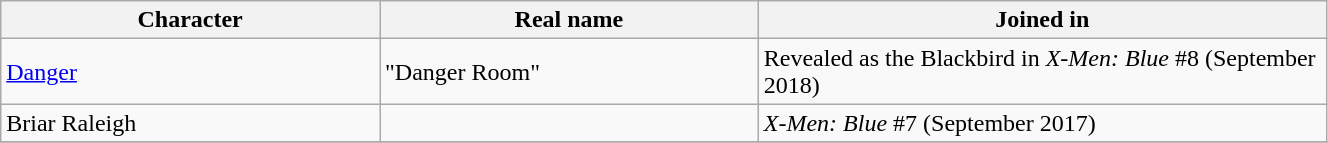<table class="wikitable" style="width:70%;">
<tr>
<th style="width:20%;">Character</th>
<th style="width:20%;">Real name</th>
<th style="width:30%;">Joined in</th>
</tr>
<tr>
<td><a href='#'>Danger</a></td>
<td>"Danger Room"</td>
<td>Revealed as the Blackbird in <em>X-Men: Blue</em> #8 (September 2018)</td>
</tr>
<tr>
<td>Briar Raleigh</td>
<td></td>
<td><em>X-Men: Blue</em> #7 (September 2017)</td>
</tr>
<tr>
</tr>
</table>
